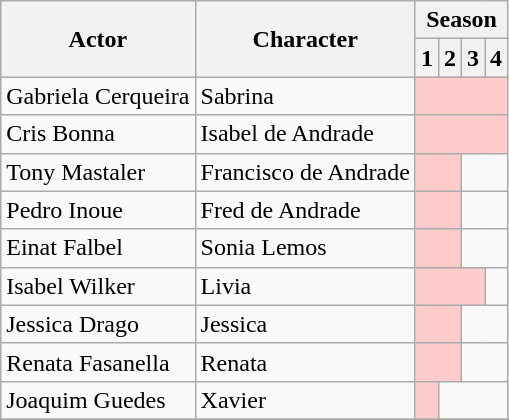<table class="wikitable">
<tr>
<th rowspan="2">Actor</th>
<th rowspan="2">Character</th>
<th colspan="4">Season</th>
</tr>
<tr>
<th>1<br></th>
<th>2<br></th>
<th>3<br></th>
<th>4<br></th>
</tr>
<tr>
<td>Gabriela Cerqueira</td>
<td>Sabrina</td>
<td style="background: #fcc" colspan="4" align="center"></td>
</tr>
<tr>
<td>Cris Bonna</td>
<td>Isabel de Andrade</td>
<td style="background: #fcc" colspan="4" align="center"></td>
</tr>
<tr>
<td>Tony Mastaler</td>
<td>Francisco de Andrade</td>
<td style="background: #fcc" colspan="2" align="center"></td>
<td colspan=2></td>
</tr>
<tr>
<td>Pedro Inoue</td>
<td>Fred de Andrade</td>
<td style="background: #fcc" colspan="2" align="center"></td>
<td colspan=2></td>
</tr>
<tr>
<td>Einat Falbel</td>
<td>Sonia Lemos</td>
<td style="background: #fcc" colspan="2" align="center"></td>
<td colspan=2></td>
</tr>
<tr>
<td>Isabel Wilker</td>
<td>Livia</td>
<td colspan="3" style="background: #fcc" align="center"></td>
<td></td>
</tr>
<tr>
<td>Jessica Drago</td>
<td>Jessica</td>
<td style="background: #fcc" colspan="2" align="center"></td>
<td colspan=2></td>
</tr>
<tr>
<td>Renata Fasanella</td>
<td>Renata</td>
<td style="background: #fcc" colspan="2" align="center"></td>
<td colspan=2></td>
</tr>
<tr>
<td>Joaquim Guedes</td>
<td>Xavier</td>
<td style="background: #fcc" colspan="1" align="center"></td>
<td colspan=3></td>
</tr>
<tr>
</tr>
</table>
